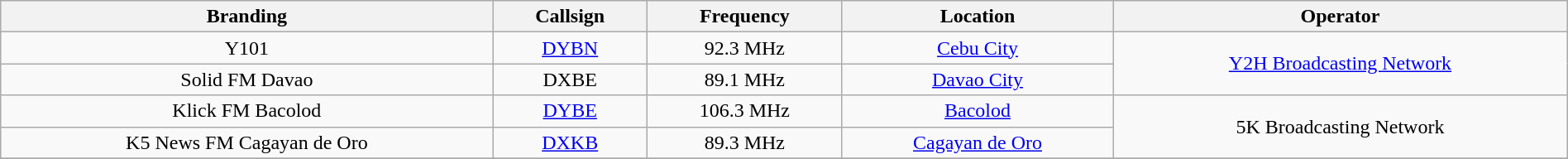<table class="wikitable" style="width:100%; text-align:center;">
<tr>
<th>Branding</th>
<th>Callsign</th>
<th>Frequency</th>
<th>Location</th>
<th>Operator</th>
</tr>
<tr>
<td>Y101</td>
<td><a href='#'>DYBN</a></td>
<td>92.3 MHz</td>
<td><a href='#'>Cebu City</a></td>
<td rowspan="2"><a href='#'>Y2H Broadcasting Network</a></td>
</tr>
<tr>
<td>Solid FM Davao</td>
<td>DXBE</td>
<td>89.1 MHz</td>
<td><a href='#'>Davao City</a></td>
</tr>
<tr>
<td>Klick FM Bacolod</td>
<td><a href='#'>DYBE</a></td>
<td>106.3 MHz</td>
<td><a href='#'>Bacolod</a></td>
<td rowspan=2>5K Broadcasting Network</td>
</tr>
<tr>
<td>K5 News FM Cagayan de Oro</td>
<td><a href='#'>DXKB</a></td>
<td>89.3 MHz</td>
<td><a href='#'>Cagayan de Oro</a></td>
</tr>
<tr>
</tr>
</table>
